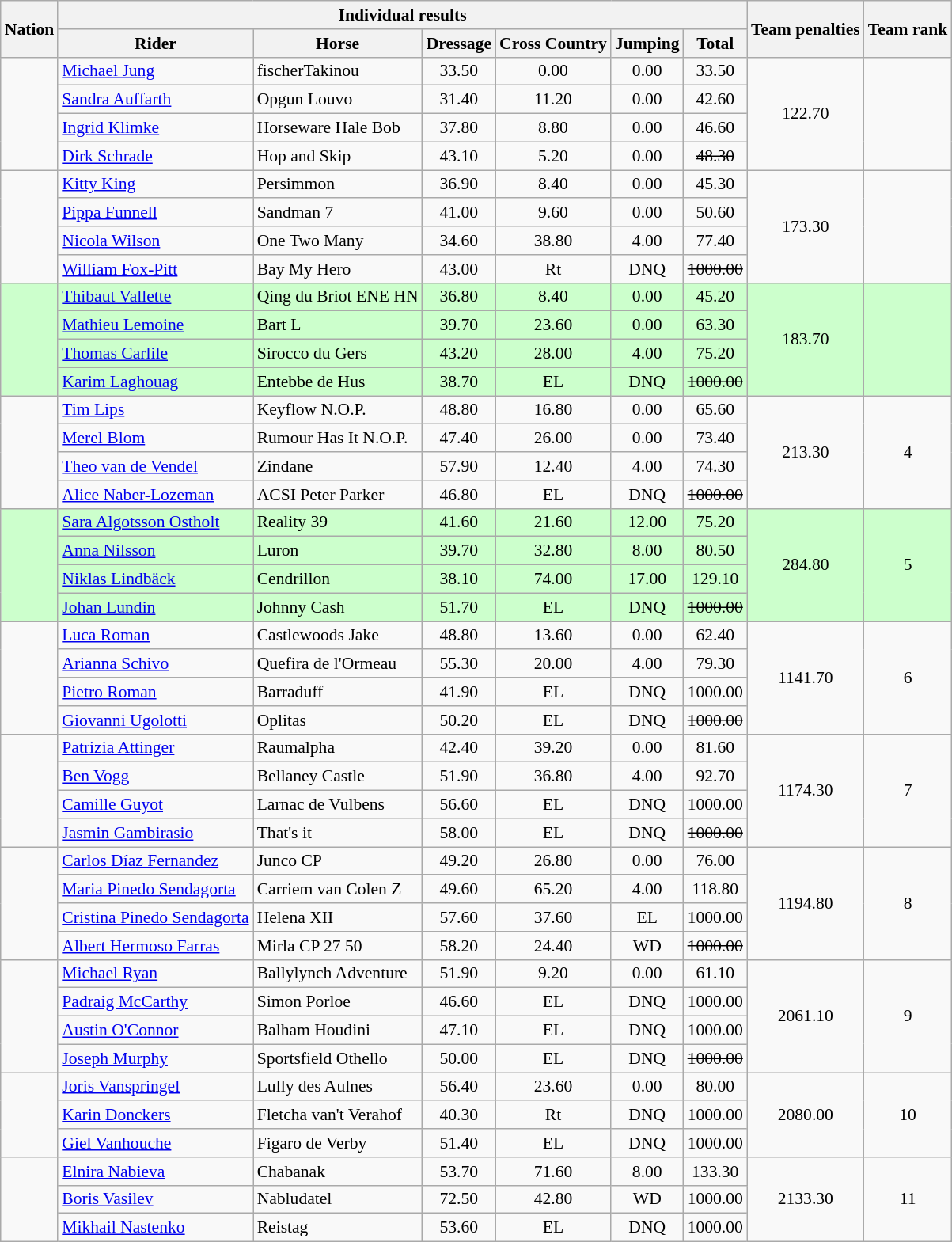<table class=wikitable style="font-size:90%">
<tr>
<th rowspan="2">Nation</th>
<th colspan="6">Individual results</th>
<th rowspan="2">Team penalties</th>
<th rowspan="2">Team rank</th>
</tr>
<tr>
<th>Rider</th>
<th>Horse</th>
<th>Dressage</th>
<th>Cross Country</th>
<th>Jumping</th>
<th>Total</th>
</tr>
<tr>
<td rowspan="4"></td>
<td><a href='#'>Michael Jung</a></td>
<td>fischerTakinou</td>
<td align=center>33.50</td>
<td align=center>0.00</td>
<td align=center>0.00</td>
<td align=center>33.50</td>
<td align=center rowspan="4">122.70</td>
<td align=center rowspan="4"></td>
</tr>
<tr>
<td><a href='#'>Sandra Auffarth</a></td>
<td>Opgun Louvo</td>
<td align=center>31.40</td>
<td align=center>11.20</td>
<td align=center>0.00</td>
<td align=center>42.60</td>
</tr>
<tr>
<td><a href='#'>Ingrid Klimke</a></td>
<td>Horseware Hale Bob</td>
<td align=center>37.80</td>
<td align=center>8.80</td>
<td align=center>0.00</td>
<td align=center>46.60</td>
</tr>
<tr>
<td><a href='#'>Dirk Schrade</a></td>
<td>Hop and Skip</td>
<td align=center>43.10</td>
<td align=center>5.20</td>
<td align=center>0.00</td>
<td align=center><s>48.30</s></td>
</tr>
<tr>
<td rowspan="4"></td>
<td><a href='#'>Kitty King</a></td>
<td>Persimmon</td>
<td align=center>36.90</td>
<td align=center>8.40</td>
<td align=center>0.00</td>
<td align=center>45.30</td>
<td align=center rowspan="4">173.30</td>
<td align=center rowspan="4"></td>
</tr>
<tr>
<td><a href='#'>Pippa Funnell</a></td>
<td>Sandman 7</td>
<td align=center>41.00</td>
<td align=center>9.60</td>
<td align=center>0.00</td>
<td align=center>50.60</td>
</tr>
<tr>
<td><a href='#'>Nicola Wilson</a></td>
<td>One Two Many</td>
<td align=center>34.60</td>
<td align=center>38.80</td>
<td align=center>4.00</td>
<td align=center>77.40</td>
</tr>
<tr>
<td><a href='#'>William Fox-Pitt</a></td>
<td>Bay My Hero</td>
<td align=center>43.00</td>
<td align=center>Rt</td>
<td align=center>DNQ</td>
<td align=center><s>1000.00</s></td>
</tr>
<tr bgcolor=#ccffcc>
<td rowspan="4"></td>
<td><a href='#'>Thibaut Vallette</a></td>
<td>Qing du Briot ENE HN</td>
<td align=center>36.80</td>
<td align=center>8.40</td>
<td align=center>0.00</td>
<td align=center>45.20</td>
<td align=center rowspan="4">183.70</td>
<td align=center rowspan="4"></td>
</tr>
<tr bgcolor=#ccffcc>
<td><a href='#'>Mathieu Lemoine</a></td>
<td>Bart L</td>
<td align=center>39.70</td>
<td align=center>23.60</td>
<td align=center>0.00</td>
<td align=center>63.30</td>
</tr>
<tr bgcolor=#ccffcc>
<td><a href='#'>Thomas Carlile</a></td>
<td>Sirocco du Gers</td>
<td align=center>43.20</td>
<td align=center>28.00</td>
<td align=center>4.00</td>
<td align=center>75.20</td>
</tr>
<tr bgcolor=#ccffcc>
<td><a href='#'>Karim Laghouag</a></td>
<td>Entebbe de Hus</td>
<td align=center>38.70</td>
<td align=center>EL</td>
<td align=center>DNQ</td>
<td align=center><s>1000.00</s></td>
</tr>
<tr>
<td rowspan="4"></td>
<td><a href='#'>Tim Lips</a></td>
<td>Keyflow N.O.P.</td>
<td align=center>48.80</td>
<td align=center>16.80</td>
<td align=center>0.00</td>
<td align=center>65.60</td>
<td align=center rowspan="4">213.30</td>
<td align=center rowspan="4">4</td>
</tr>
<tr>
<td><a href='#'>Merel Blom</a></td>
<td>Rumour Has It N.O.P.</td>
<td align=center>47.40</td>
<td align=center>26.00</td>
<td align=center>0.00</td>
<td align=center>73.40</td>
</tr>
<tr>
<td><a href='#'>Theo van de Vendel</a></td>
<td>Zindane</td>
<td align=center>57.90</td>
<td align=center>12.40</td>
<td align=center>4.00</td>
<td align=center>74.30</td>
</tr>
<tr>
<td><a href='#'>Alice Naber-Lozeman</a></td>
<td>ACSI Peter Parker</td>
<td align=center>46.80</td>
<td align=center>EL</td>
<td align=center>DNQ</td>
<td align=center><s>1000.00</s></td>
</tr>
<tr bgcolor=#ccffcc>
<td rowspan="4"></td>
<td><a href='#'>Sara Algotsson Ostholt</a></td>
<td>Reality 39</td>
<td align=center>41.60</td>
<td align=center>21.60</td>
<td align=center>12.00</td>
<td align=center>75.20</td>
<td align=center rowspan="4">284.80</td>
<td align=center rowspan="4">5</td>
</tr>
<tr bgcolor=#ccffcc>
<td><a href='#'>Anna Nilsson</a></td>
<td>Luron</td>
<td align=center>39.70</td>
<td align=center>32.80</td>
<td align=center>8.00</td>
<td align=center>80.50</td>
</tr>
<tr bgcolor=#ccffcc>
<td><a href='#'>Niklas Lindbäck</a></td>
<td>Cendrillon</td>
<td align=center>38.10</td>
<td align=center>74.00</td>
<td align=center>17.00</td>
<td align=center>129.10</td>
</tr>
<tr bgcolor=#ccffcc>
<td><a href='#'>Johan Lundin</a></td>
<td>Johnny Cash</td>
<td align=center>51.70</td>
<td align=center>EL</td>
<td align=center>DNQ</td>
<td align=center><s>1000.00</s></td>
</tr>
<tr>
<td rowspan="4"></td>
<td><a href='#'>Luca Roman</a></td>
<td>Castlewoods Jake</td>
<td align=center>48.80</td>
<td align=center>13.60</td>
<td align=center>0.00</td>
<td align=center>62.40</td>
<td align=center rowspan="4">1141.70</td>
<td align=center rowspan="4">6</td>
</tr>
<tr>
<td><a href='#'>Arianna Schivo</a></td>
<td>Quefira de l'Ormeau</td>
<td align=center>55.30</td>
<td align=center>20.00</td>
<td align=center>4.00</td>
<td align=center>79.30</td>
</tr>
<tr>
<td><a href='#'>Pietro Roman</a></td>
<td>Barraduff</td>
<td align=center>41.90</td>
<td align=center>EL</td>
<td align=center>DNQ</td>
<td align=center>1000.00</td>
</tr>
<tr>
<td><a href='#'>Giovanni Ugolotti</a></td>
<td>Oplitas</td>
<td align=center>50.20</td>
<td align=center>EL</td>
<td align=center>DNQ</td>
<td align=center><s>1000.00</s></td>
</tr>
<tr>
<td rowspan="4"></td>
<td><a href='#'>Patrizia Attinger</a></td>
<td>Raumalpha</td>
<td align=center>42.40</td>
<td align=center>39.20</td>
<td align=center>0.00</td>
<td align=center>81.60</td>
<td align=center rowspan="4">1174.30</td>
<td align=center rowspan="4">7</td>
</tr>
<tr>
<td><a href='#'>Ben Vogg</a></td>
<td>Bellaney Castle</td>
<td align=center>51.90</td>
<td align=center>36.80</td>
<td align=center>4.00</td>
<td align=center>92.70</td>
</tr>
<tr>
<td><a href='#'>Camille Guyot</a></td>
<td>Larnac de Vulbens</td>
<td align=center>56.60</td>
<td align=center>EL</td>
<td align=center>DNQ</td>
<td align=center>1000.00</td>
</tr>
<tr>
<td><a href='#'>Jasmin Gambirasio</a></td>
<td>That's it</td>
<td align=center>58.00</td>
<td align=center>EL</td>
<td align=center>DNQ</td>
<td align=center><s>1000.00</s></td>
</tr>
<tr>
<td rowspan="4"></td>
<td><a href='#'>Carlos Díaz Fernandez</a></td>
<td>Junco CP</td>
<td align=center>49.20</td>
<td align=center>26.80</td>
<td align=center>0.00</td>
<td align=center>76.00</td>
<td align=center rowspan="4">1194.80</td>
<td align=center rowspan="4">8</td>
</tr>
<tr>
<td><a href='#'>Maria Pinedo Sendagorta</a></td>
<td>Carriem van Colen Z</td>
<td align=center>49.60</td>
<td align=center>65.20</td>
<td align=center>4.00</td>
<td align=center>118.80</td>
</tr>
<tr>
<td><a href='#'>Cristina Pinedo Sendagorta</a></td>
<td>Helena XII</td>
<td align=center>57.60</td>
<td align=center>37.60</td>
<td align=center>EL</td>
<td align=center>1000.00</td>
</tr>
<tr>
<td><a href='#'>Albert Hermoso Farras</a></td>
<td>Mirla CP 27 50</td>
<td align=center>58.20</td>
<td align=center>24.40</td>
<td align=center>WD</td>
<td align=center><s>1000.00</s></td>
</tr>
<tr>
<td rowspan="4"></td>
<td><a href='#'>Michael Ryan</a></td>
<td>Ballylynch Adventure</td>
<td align=center>51.90</td>
<td align=center>9.20</td>
<td align=center>0.00</td>
<td align=center>61.10</td>
<td align=center rowspan="4">2061.10</td>
<td align=center rowspan="4">9</td>
</tr>
<tr>
<td><a href='#'>Padraig McCarthy</a></td>
<td>Simon Porloe</td>
<td align=center>46.60</td>
<td align=center>EL</td>
<td align=center>DNQ</td>
<td align=center>1000.00</td>
</tr>
<tr>
<td><a href='#'>Austin O'Connor</a></td>
<td>Balham Houdini</td>
<td align=center>47.10</td>
<td align=center>EL</td>
<td align=center>DNQ</td>
<td align=center>1000.00</td>
</tr>
<tr>
<td><a href='#'>Joseph Murphy</a></td>
<td>Sportsfield Othello</td>
<td align=center>50.00</td>
<td align=center>EL</td>
<td align=center>DNQ</td>
<td align=center><s>1000.00</s></td>
</tr>
<tr>
<td rowspan="3"></td>
<td><a href='#'>Joris Vanspringel</a></td>
<td>Lully des Aulnes</td>
<td align=center>56.40</td>
<td align=center>23.60</td>
<td align=center>0.00</td>
<td align=center>80.00</td>
<td align=center rowspan="3">2080.00</td>
<td align=center rowspan="3">10</td>
</tr>
<tr>
<td><a href='#'>Karin Donckers</a></td>
<td>Fletcha van't Verahof</td>
<td align=center>40.30</td>
<td align=center>Rt</td>
<td align=center>DNQ</td>
<td align=center>1000.00</td>
</tr>
<tr>
<td><a href='#'>Giel Vanhouche</a></td>
<td>Figaro de Verby</td>
<td align=center>51.40</td>
<td align=center>EL</td>
<td align=center>DNQ</td>
<td align=center>1000.00</td>
</tr>
<tr>
<td rowspan="3"></td>
<td><a href='#'>Elnira Nabieva</a></td>
<td>Chabanak</td>
<td align=center>53.70</td>
<td align=center>71.60</td>
<td align=center>8.00</td>
<td align=center>133.30</td>
<td align=center rowspan="3">2133.30</td>
<td align=center rowspan="3">11</td>
</tr>
<tr>
<td><a href='#'>Boris Vasilev</a></td>
<td>Nabludatel</td>
<td align=center>72.50</td>
<td align=center>42.80</td>
<td align=center>WD</td>
<td align=center>1000.00</td>
</tr>
<tr>
<td><a href='#'>Mikhail Nastenko</a></td>
<td>Reistag</td>
<td align=center>53.60</td>
<td align=center>EL</td>
<td align=center>DNQ</td>
<td align=center>1000.00</td>
</tr>
</table>
